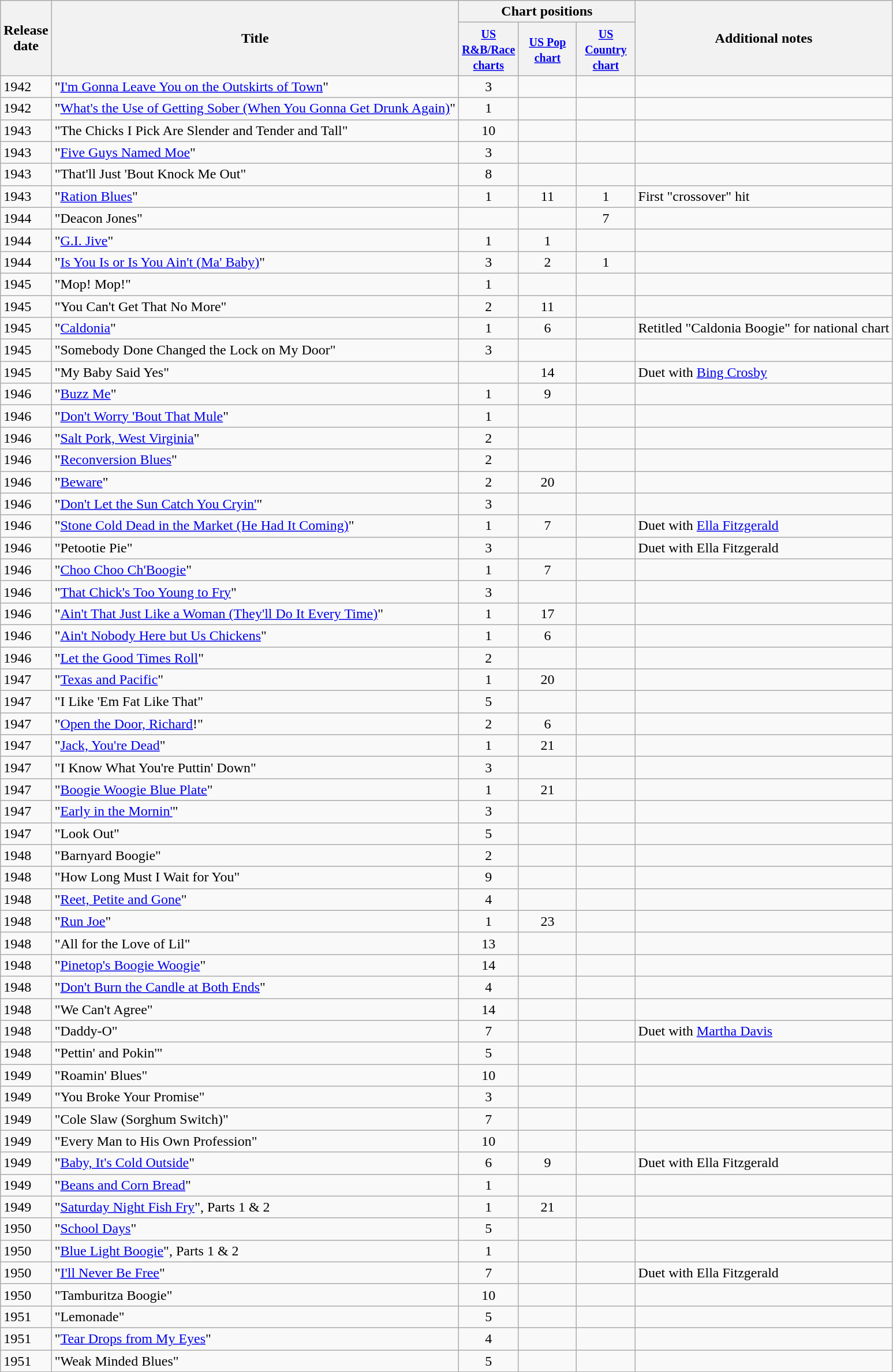<table class="wikitable sortable">
<tr>
<th rowspan="2">Release<br>date</th>
<th rowspan="2">Title</th>
<th colspan="3">Chart positions</th>
<th rowspan="2">Additional notes</th>
</tr>
<tr>
<th style="width:60px;"><small><a href='#'>US R&B/Race charts</a></small></th>
<th style="width:60px;"><small><a href='#'>US Pop chart</a></small></th>
<th style="width:60px;"><small><a href='#'>US Country chart</a></small></th>
</tr>
<tr>
<td>1942</td>
<td>"<a href='#'>I'm Gonna Leave You on the Outskirts of Town</a>"</td>
<td style="text-align:center;">3</td>
<td style="text-align:center;"></td>
<td style="text-align:center;"></td>
<td></td>
</tr>
<tr>
<td>1942</td>
<td>"<a href='#'>What's the Use of Getting Sober (When You Gonna Get Drunk Again)</a>"</td>
<td style="text-align:center;">1</td>
<td style="text-align:center;"></td>
<td style="text-align:center;"></td>
<td></td>
</tr>
<tr>
<td>1943</td>
<td>"The Chicks I Pick Are Slender and Tender and Tall"</td>
<td style="text-align:center;">10</td>
<td style="text-align:center;"></td>
<td style="text-align:center;"></td>
<td></td>
</tr>
<tr>
<td>1943</td>
<td>"<a href='#'>Five Guys Named Moe</a>"</td>
<td style="text-align:center;">3</td>
<td style="text-align:center;"></td>
<td style="text-align:center;"></td>
<td></td>
</tr>
<tr>
<td>1943</td>
<td>"That'll Just 'Bout Knock Me Out"</td>
<td style="text-align:center;">8</td>
<td style="text-align:center;"></td>
<td style="text-align:center;"></td>
<td></td>
</tr>
<tr>
<td>1943</td>
<td>"<a href='#'>Ration Blues</a>"</td>
<td style="text-align:center;">1</td>
<td style="text-align:center;">11</td>
<td style="text-align:center;">1</td>
<td>First "crossover" hit</td>
</tr>
<tr>
<td>1944</td>
<td>"Deacon Jones"</td>
<td style="text-align:center;"></td>
<td style="text-align:center;"></td>
<td style="text-align:center;">7</td>
<td></td>
</tr>
<tr>
<td>1944</td>
<td>"<a href='#'>G.I. Jive</a>"</td>
<td style="text-align:center;">1</td>
<td style="text-align:center;">1</td>
<td style="text-align:center;"></td>
<td></td>
</tr>
<tr>
<td>1944</td>
<td>"<a href='#'>Is You Is or Is You Ain't (Ma' Baby)</a>"</td>
<td style="text-align:center;">3</td>
<td style="text-align:center;">2</td>
<td style="text-align:center;">1</td>
<td></td>
</tr>
<tr>
<td>1945</td>
<td>"Mop! Mop!"</td>
<td style="text-align:center;">1</td>
<td style="text-align:center;"></td>
<td style="text-align:center;"></td>
<td></td>
</tr>
<tr>
<td>1945</td>
<td>"You Can't Get That No More"</td>
<td style="text-align:center;">2</td>
<td style="text-align:center;">11</td>
<td style="text-align:center;"></td>
<td></td>
</tr>
<tr>
<td>1945</td>
<td>"<a href='#'>Caldonia</a>"</td>
<td style="text-align:center;">1</td>
<td style="text-align:center;">6</td>
<td style="text-align:center;"></td>
<td>Retitled "Caldonia Boogie" for national chart</td>
</tr>
<tr>
<td>1945</td>
<td>"Somebody Done Changed the Lock on My Door"</td>
<td style="text-align:center;">3</td>
<td style="text-align:center;"></td>
<td></td>
<td></td>
</tr>
<tr>
<td>1945</td>
<td>"My Baby Said Yes"</td>
<td style="text-align:center;"></td>
<td style="text-align:center;">14</td>
<td style="text-align:center;"></td>
<td>Duet with <a href='#'>Bing Crosby</a></td>
</tr>
<tr>
<td>1946</td>
<td>"<a href='#'>Buzz Me</a>"</td>
<td style="text-align:center;">1</td>
<td style="text-align:center;">9</td>
<td style="text-align:center;"></td>
<td></td>
</tr>
<tr>
<td>1946</td>
<td>"<a href='#'>Don't Worry 'Bout That Mule</a>"</td>
<td style="text-align:center;">1</td>
<td style="text-align:center;"></td>
<td style="text-align:center;"></td>
<td></td>
</tr>
<tr>
<td>1946</td>
<td>"<a href='#'>Salt Pork, West Virginia</a>"</td>
<td style="text-align:center;">2</td>
<td style="text-align:center;"></td>
<td style="text-align:center;"></td>
<td></td>
</tr>
<tr>
<td>1946</td>
<td>"<a href='#'>Reconversion Blues</a>"</td>
<td style="text-align:center;">2</td>
<td style="text-align:center;"></td>
<td style="text-align:center;"></td>
<td></td>
</tr>
<tr>
<td>1946</td>
<td>"<a href='#'>Beware</a>"</td>
<td style="text-align:center;">2</td>
<td style="text-align:center;">20</td>
<td style="text-align:center;"></td>
<td></td>
</tr>
<tr>
<td>1946</td>
<td>"<a href='#'>Don't Let the Sun Catch You Cryin'</a>"</td>
<td style="text-align:center;">3</td>
<td style="text-align:center;"></td>
<td style="text-align:center;"></td>
<td></td>
</tr>
<tr>
<td>1946</td>
<td>"<a href='#'>Stone Cold Dead in the Market (He Had It Coming)</a>"</td>
<td style="text-align:center;">1</td>
<td style="text-align:center;">7</td>
<td style="text-align:center;"></td>
<td>Duet with <a href='#'>Ella Fitzgerald</a></td>
</tr>
<tr>
<td>1946</td>
<td>"Petootie Pie"</td>
<td style="text-align:center;">3</td>
<td style="text-align:center;"></td>
<td style="text-align:center;"></td>
<td>Duet with Ella Fitzgerald</td>
</tr>
<tr>
<td>1946</td>
<td>"<a href='#'>Choo Choo Ch'Boogie</a>"</td>
<td style="text-align:center;">1</td>
<td style="text-align:center;">7</td>
<td style="text-align:center;"></td>
<td></td>
</tr>
<tr>
<td>1946</td>
<td>"<a href='#'>That Chick's Too Young to Fry</a>"</td>
<td style="text-align:center;">3</td>
<td style="text-align:center;"></td>
<td style="text-align:center;"></td>
<td></td>
</tr>
<tr>
<td>1946</td>
<td>"<a href='#'>Ain't That Just Like a Woman (They'll Do It Every Time)</a>"</td>
<td style="text-align:center;">1</td>
<td style="text-align:center;">17</td>
<td style="text-align:center;"></td>
<td></td>
</tr>
<tr>
<td>1946</td>
<td>"<a href='#'>Ain't Nobody Here but Us Chickens</a>"</td>
<td style="text-align:center;">1</td>
<td style="text-align:center;">6</td>
<td style="text-align:center;"></td>
<td></td>
</tr>
<tr>
<td>1946</td>
<td>"<a href='#'>Let the Good Times Roll</a>"</td>
<td style="text-align:center;">2</td>
<td style="text-align:center;"></td>
<td style="text-align:center;"></td>
<td></td>
</tr>
<tr>
<td>1947</td>
<td>"<a href='#'>Texas and Pacific</a>"</td>
<td style="text-align:center;">1</td>
<td style="text-align:center;">20</td>
<td style="text-align:center;"></td>
<td></td>
</tr>
<tr>
<td>1947</td>
<td>"I Like 'Em Fat Like That"</td>
<td style="text-align:center;">5</td>
<td style="text-align:center;"></td>
<td style="text-align:center;"></td>
<td></td>
</tr>
<tr>
<td>1947</td>
<td>"<a href='#'>Open the Door, Richard</a>!"</td>
<td style="text-align:center;">2</td>
<td style="text-align:center;">6</td>
<td style="text-align:center;"></td>
<td></td>
</tr>
<tr>
<td>1947</td>
<td>"<a href='#'>Jack, You're Dead</a>"</td>
<td style="text-align:center;">1</td>
<td style="text-align:center;">21</td>
<td style="text-align:center;"></td>
<td></td>
</tr>
<tr>
<td>1947</td>
<td>"I Know What You're Puttin' Down"</td>
<td style="text-align:center;">3</td>
<td style="text-align:center;"></td>
<td style="text-align:center;"></td>
<td></td>
</tr>
<tr>
<td>1947</td>
<td>"<a href='#'>Boogie Woogie Blue Plate</a>"</td>
<td style="text-align:center;">1</td>
<td style="text-align:center;">21</td>
<td style="text-align:center;"></td>
<td></td>
</tr>
<tr>
<td>1947</td>
<td>"<a href='#'>Early in the Mornin'</a>"</td>
<td style="text-align:center;">3</td>
<td style="text-align:center;"></td>
<td style="text-align:center;"></td>
<td></td>
</tr>
<tr>
<td>1947</td>
<td>"Look Out"</td>
<td style="text-align:center;">5</td>
<td style="text-align:center;"></td>
<td style="text-align:center;"></td>
<td></td>
</tr>
<tr>
<td>1948</td>
<td>"Barnyard Boogie"</td>
<td style="text-align:center;">2</td>
<td style="text-align:center;"></td>
<td style="text-align:center;"></td>
<td></td>
</tr>
<tr>
<td>1948</td>
<td>"How Long Must I Wait for You"</td>
<td style="text-align:center;">9</td>
<td style="text-align:center;"></td>
<td style="text-align:center;"></td>
<td></td>
</tr>
<tr>
<td>1948</td>
<td>"<a href='#'>Reet, Petite and Gone</a>"</td>
<td style="text-align:center;">4</td>
<td style="text-align:center;"></td>
<td style="text-align:center;"></td>
<td></td>
</tr>
<tr>
<td>1948</td>
<td>"<a href='#'>Run Joe</a>"</td>
<td style="text-align:center;">1</td>
<td style="text-align:center;">23</td>
<td style="text-align:center;"></td>
<td></td>
</tr>
<tr>
<td>1948</td>
<td>"All for the Love of Lil"</td>
<td style="text-align:center;">13</td>
<td style="text-align:center;"></td>
<td style="text-align:center;"></td>
<td></td>
</tr>
<tr>
<td>1948</td>
<td>"<a href='#'>Pinetop's Boogie Woogie</a>"</td>
<td style="text-align:center;">14</td>
<td style="text-align:center;"></td>
<td style="text-align:center;"></td>
<td></td>
</tr>
<tr>
<td>1948</td>
<td>"<a href='#'>Don't Burn the Candle at Both Ends</a>"</td>
<td style="text-align:center;">4</td>
<td style="text-align:center;"></td>
<td style="text-align:center;"></td>
<td></td>
</tr>
<tr>
<td>1948</td>
<td>"We Can't Agree"</td>
<td style="text-align:center;">14</td>
<td style="text-align:center;"></td>
<td style="text-align:center;"></td>
<td></td>
</tr>
<tr>
<td>1948</td>
<td>"Daddy-O"</td>
<td style="text-align:center;">7</td>
<td style="text-align:center;"></td>
<td style="text-align:center;"></td>
<td>Duet with <a href='#'>Martha Davis</a></td>
</tr>
<tr>
<td>1948</td>
<td>"Pettin' and Pokin'"</td>
<td style="text-align:center;">5</td>
<td style="text-align:center;"></td>
<td style="text-align:center;"></td>
<td></td>
</tr>
<tr>
<td>1949</td>
<td>"Roamin' Blues"</td>
<td style="text-align:center;">10</td>
<td style="text-align:center;"></td>
<td style="text-align:center;"></td>
<td></td>
</tr>
<tr>
<td>1949</td>
<td>"You Broke Your Promise"</td>
<td style="text-align:center;">3</td>
<td style="text-align:center;"></td>
<td style="text-align:center;"></td>
<td></td>
</tr>
<tr>
<td>1949</td>
<td>"Cole Slaw (Sorghum Switch)"</td>
<td style="text-align:center;">7</td>
<td style="text-align:center;"></td>
<td style="text-align:center;"></td>
<td></td>
</tr>
<tr>
<td>1949</td>
<td>"Every Man to His Own Profession"</td>
<td style="text-align:center;">10</td>
<td style="text-align:center;"></td>
<td style="text-align:center;"></td>
<td></td>
</tr>
<tr>
<td>1949</td>
<td>"<a href='#'>Baby, It's Cold Outside</a>"</td>
<td style="text-align:center;">6</td>
<td style="text-align:center;">9</td>
<td style="text-align:center;"></td>
<td>Duet with Ella Fitzgerald</td>
</tr>
<tr>
<td>1949</td>
<td>"<a href='#'>Beans and Corn Bread</a>"</td>
<td style="text-align:center;">1</td>
<td style="text-align:center;"></td>
<td style="text-align:center;"></td>
<td></td>
</tr>
<tr>
<td>1949</td>
<td>"<a href='#'>Saturday Night Fish Fry</a>", Parts 1 & 2</td>
<td style="text-align:center;">1</td>
<td style="text-align:center;">21</td>
<td style="text-align:center;"></td>
<td></td>
</tr>
<tr>
<td>1950</td>
<td>"<a href='#'>School Days</a>"</td>
<td style="text-align:center;">5</td>
<td style="text-align:center;"></td>
<td></td>
<td></td>
</tr>
<tr>
<td>1950</td>
<td>"<a href='#'>Blue Light Boogie</a>", Parts 1 & 2</td>
<td style="text-align:center;">1</td>
<td style="text-align:center;"></td>
<td style="text-align:center;"></td>
<td></td>
</tr>
<tr>
<td>1950</td>
<td>"<a href='#'>I'll Never Be Free</a>"</td>
<td style="text-align:center;">7</td>
<td style="text-align:center;"></td>
<td style="text-align:center;"></td>
<td>Duet with Ella Fitzgerald</td>
</tr>
<tr>
<td>1950</td>
<td>"Tamburitza Boogie"</td>
<td style="text-align:center;">10</td>
<td style="text-align:center;"></td>
<td style="text-align:center;"></td>
<td></td>
</tr>
<tr>
<td>1951</td>
<td>"Lemonade"</td>
<td style="text-align:center;">5</td>
<td style="text-align:center;"></td>
<td style="text-align:center;"></td>
<td></td>
</tr>
<tr>
<td>1951</td>
<td>"<a href='#'>Tear Drops from My Eyes</a>"</td>
<td style="text-align:center;">4</td>
<td style="text-align:center;"></td>
<td style="text-align:center;"></td>
<td></td>
</tr>
<tr>
<td>1951</td>
<td>"Weak Minded Blues"</td>
<td style="text-align:center;">5</td>
<td style="text-align:center;"></td>
<td style="text-align:center;"></td>
<td></td>
</tr>
</table>
